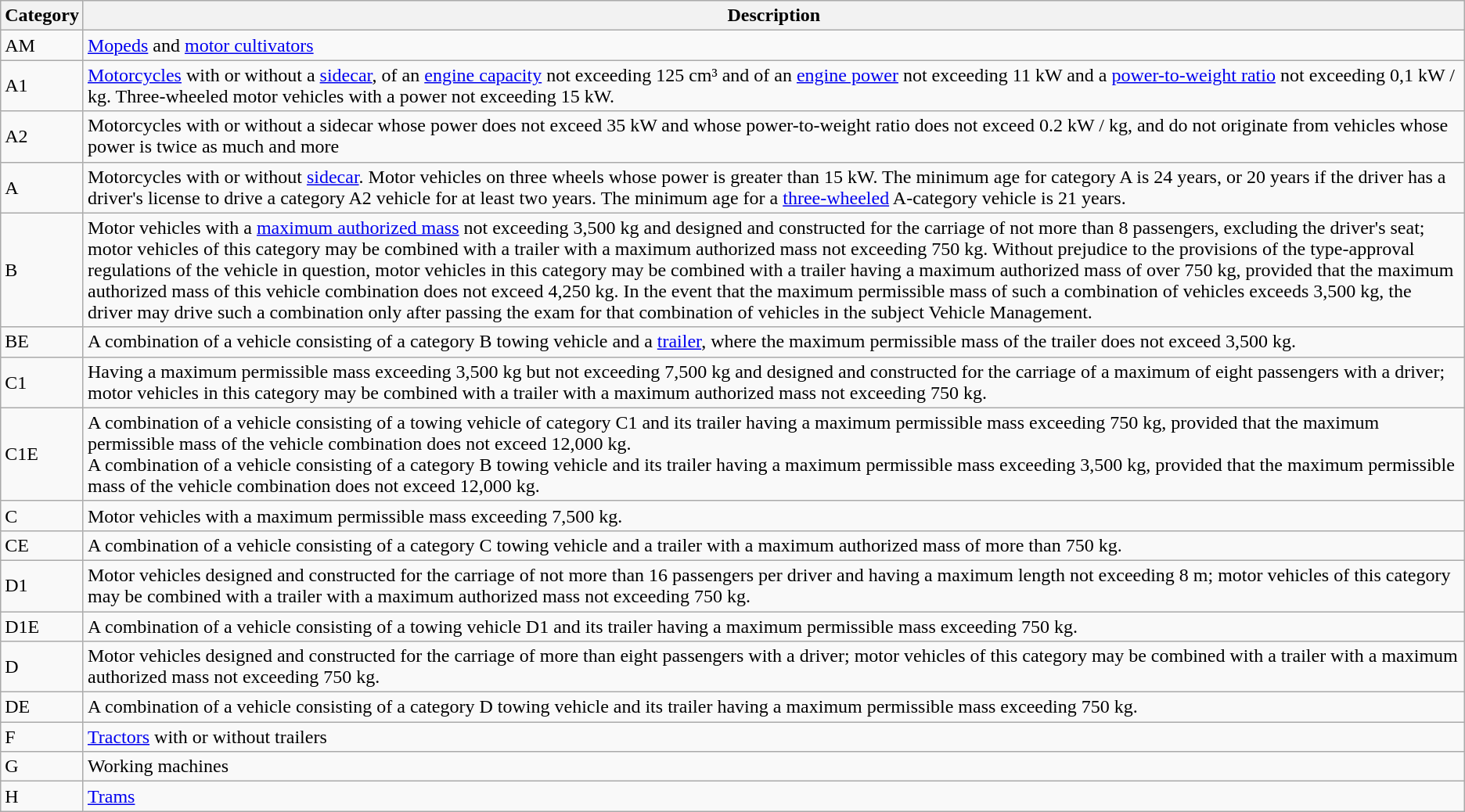<table class="wikitable">
<tr>
<th>Category</th>
<th>Description</th>
</tr>
<tr>
<td>AM</td>
<td><a href='#'>Mopeds</a> and <a href='#'>motor cultivators</a></td>
</tr>
<tr>
<td>A1</td>
<td><a href='#'>Motorcycles</a> with or without a <a href='#'>sidecar</a>, of an <a href='#'>engine capacity</a> not exceeding 125 cm³ and of an <a href='#'>engine power</a> not exceeding 11 kW and a <a href='#'>power-to-weight ratio</a> not exceeding 0,1 kW / kg. Three-wheeled motor vehicles with a power not exceeding 15 kW.</td>
</tr>
<tr>
<td>A2</td>
<td>Motorcycles with or without a sidecar whose power does not exceed 35 kW and whose power-to-weight ratio does not exceed 0.2 kW / kg, and do not originate from vehicles whose power is twice as much and more</td>
</tr>
<tr>
<td>A</td>
<td>Motorcycles with or without <a href='#'>sidecar</a>. Motor vehicles on three wheels whose power is greater than 15 kW. The minimum age for category A is 24 years, or 20 years if the driver has a driver's license to drive a category A2 vehicle for at least two years. The minimum age for a <a href='#'>three-wheeled</a> A-category vehicle is 21 years.</td>
</tr>
<tr>
<td>B</td>
<td>Motor vehicles with a <a href='#'>maximum authorized mass</a> not exceeding 3,500 kg and designed and constructed for the carriage of not more than 8 passengers, excluding the driver's seat; motor vehicles of this category may be combined with a trailer with a maximum authorized mass not exceeding 750 kg. Without prejudice to the provisions of the type-approval regulations of the vehicle in question, motor vehicles in this category may be combined with a trailer having a maximum authorized mass of over 750 kg, provided that the maximum authorized mass of this vehicle combination does not exceed 4,250 kg. In the event that the maximum permissible mass of such a combination of vehicles exceeds 3,500 kg, the driver may drive such a combination only after passing the exam for that combination of vehicles in the subject Vehicle Management.</td>
</tr>
<tr>
<td>BE</td>
<td>A combination of a vehicle consisting of a category B towing vehicle and a <a href='#'>trailer</a>, where the maximum permissible mass of the trailer does not exceed 3,500 kg.</td>
</tr>
<tr>
<td>C1</td>
<td>Having a maximum permissible mass exceeding 3,500 kg but not exceeding 7,500 kg and designed and constructed for the carriage of a maximum of eight passengers with a driver; motor vehicles in this category may be combined with a trailer with a maximum authorized mass not exceeding 750 kg.</td>
</tr>
<tr>
<td>C1E</td>
<td>A combination of a vehicle consisting of a towing vehicle of category C1 and its trailer having a maximum permissible mass exceeding 750 kg, provided that the maximum permissible mass of the vehicle combination does not exceed 12,000 kg.<br>A combination of a vehicle consisting of a category B towing vehicle and its trailer having a maximum permissible mass exceeding 3,500 kg, provided that the maximum permissible mass of the vehicle combination does not exceed 12,000 kg.</td>
</tr>
<tr>
<td>C</td>
<td>Motor vehicles with a maximum permissible mass exceeding 7,500 kg.</td>
</tr>
<tr>
<td>CE</td>
<td>A combination of a vehicle consisting of a category C towing vehicle and a trailer with a maximum authorized mass of more than 750 kg.</td>
</tr>
<tr>
<td>D1</td>
<td>Motor vehicles designed and constructed for the carriage of not more than 16 passengers per driver and having a maximum length not exceeding 8 m; motor vehicles of this category may be combined with a trailer with a maximum authorized mass not exceeding 750 kg.</td>
</tr>
<tr>
<td>D1E</td>
<td>A combination of a vehicle consisting of a towing vehicle D1 and its trailer having a maximum permissible mass exceeding 750 kg.</td>
</tr>
<tr>
<td>D</td>
<td>Motor vehicles designed and constructed for the carriage of more than eight passengers with a driver; motor vehicles of this category may be combined with a trailer with a maximum authorized mass not exceeding 750 kg.</td>
</tr>
<tr>
<td>DE</td>
<td>A combination of a vehicle consisting of a category D towing vehicle and its trailer having a maximum permissible mass exceeding 750 kg.</td>
</tr>
<tr>
<td>F</td>
<td><a href='#'>Tractors</a> with or without trailers</td>
</tr>
<tr>
<td>G</td>
<td>Working machines</td>
</tr>
<tr>
<td>H</td>
<td><a href='#'>Trams</a></td>
</tr>
</table>
